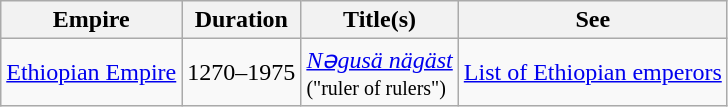<table class="wikitable">
<tr>
<th>Empire</th>
<th>Duration</th>
<th>Title(s)</th>
<th>See</th>
</tr>
<tr>
<td><a href='#'>Ethiopian Empire</a></td>
<td>1270–1975</td>
<td><em><a href='#'>Nəgusä nägäst</a></em><br><small>("ruler of rulers")</small></td>
<td><a href='#'>List of Ethiopian emperors</a></td>
</tr>
</table>
